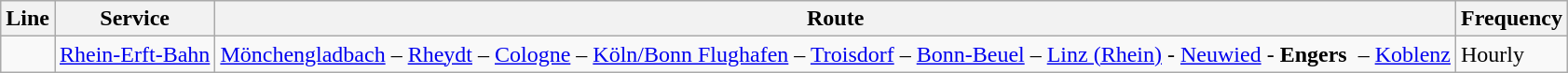<table class="wikitable">
<tr>
<th>Line</th>
<th>Service</th>
<th>Route</th>
<th>Frequency</th>
</tr>
<tr>
<td></td>
<td><a href='#'>Rhein-Erft-Bahn</a></td>
<td><a href='#'>Mönchengladbach</a> – <a href='#'>Rheydt</a> – <a href='#'>Cologne</a> – <a href='#'>Köln/Bonn Flughafen</a> – <a href='#'>Troisdorf</a> – <a href='#'>Bonn-Beuel</a> – <a href='#'>Linz (Rhein)</a> - <a href='#'>Neuwied</a> - <strong>Engers </strong> – <a href='#'>Koblenz</a></td>
<td>Hourly</td>
</tr>
</table>
